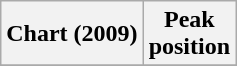<table class="wikitable">
<tr>
<th>Chart (2009)</th>
<th>Peak<br>position</th>
</tr>
<tr>
</tr>
</table>
